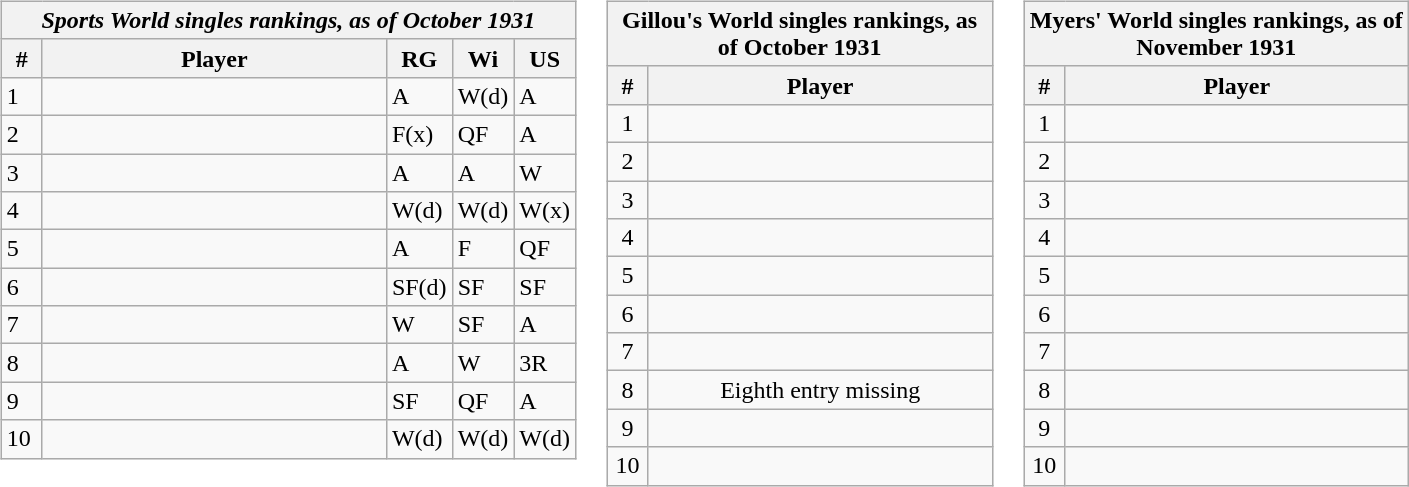<table>
<tr valign=top>
<td><br><table class="wikitable" style="font-size:100%;">
<tr>
<th colspan="6"><em>Sport<strong>s World singles rankings, as of October 1931</th>
</tr>
<tr>
<th width=20>#</th>
<th width=222>Player</th>
<th width=30>RG</th>
<th width=30>Wi</th>
<th width=30>US</th>
</tr>
<tr>
<td>1</td>
<td align=left></td>
<td>A</td>
<td>W(d)</td>
<td>A</td>
</tr>
<tr>
<td>2</td>
<td align=left></td>
<td>F(x)</td>
<td>QF</td>
<td>A</td>
</tr>
<tr>
<td>3</td>
<td align=left></td>
<td>A</td>
<td>A</td>
<td>W</td>
</tr>
<tr>
<td>4</td>
<td align=left></td>
<td>W(d)</td>
<td>W(d)</td>
<td>W(x)</td>
</tr>
<tr>
<td>5</td>
<td align=left></td>
<td>A</td>
<td>F</td>
<td>QF</td>
</tr>
<tr>
<td>6</td>
<td align=left></td>
<td>SF(d)</td>
<td>SF</td>
<td>SF</td>
</tr>
<tr>
<td>7</td>
<td align=left></td>
<td>W</td>
<td>SF</td>
<td>A</td>
</tr>
<tr>
<td>8</td>
<td align=left></td>
<td>A</td>
<td>W</td>
<td>3R</td>
</tr>
<tr>
<td>9</td>
<td align=left></td>
<td>SF</td>
<td>QF</td>
<td>A</td>
</tr>
<tr>
<td>10</td>
<td align=left></td>
<td>W(d)</td>
<td>W(d)</td>
<td>W(d)</td>
</tr>
</table>
</td>
<td><br><table class=wikitable style=font-size:100%;text-align:center>
<tr>
<th colspan="3">Gillou's World singles rankings, as of October 1931</th>
</tr>
<tr>
<th width=20>#</th>
<th width=222>Player</th>
</tr>
<tr>
<td>1</td>
<td align=left></td>
</tr>
<tr>
<td>2</td>
<td align=left></td>
</tr>
<tr>
<td>3</td>
<td align=left></td>
</tr>
<tr>
<td>4</td>
<td align=left></td>
</tr>
<tr>
<td>5</td>
<td align=left></td>
</tr>
<tr>
<td>6</td>
<td align=left></td>
</tr>
<tr>
<td>7</td>
<td align=left></td>
</tr>
<tr>
<td>8</td>
<td></em>Eighth entry missing<em></td>
</tr>
<tr>
<td>9</td>
<td align=left></td>
</tr>
<tr>
<td>10</td>
<td align=left></td>
</tr>
</table>
</td>
<td><br><table class=wikitable style=font-size:100%;text-align:center>
<tr>
<th colspan="3">Myers' World singles rankings, as of November 1931</th>
</tr>
<tr>
<th width=20>#</th>
<th width=222>Player</th>
</tr>
<tr>
<td>1</td>
<td align=left></td>
</tr>
<tr>
<td>2</td>
<td align=left></td>
</tr>
<tr>
<td>3</td>
<td align=left></td>
</tr>
<tr>
<td>4</td>
<td align=left></td>
</tr>
<tr>
<td>5</td>
<td align=left></td>
</tr>
<tr>
<td>6</td>
<td align=left></td>
</tr>
<tr>
<td>7</td>
<td align=left></td>
</tr>
<tr>
<td>8</td>
<td align=left></td>
</tr>
<tr>
<td>9</td>
<td align=left></td>
</tr>
<tr>
<td>10</td>
<td align=left></td>
</tr>
</table>
</td>
<td></td>
</tr>
</table>
